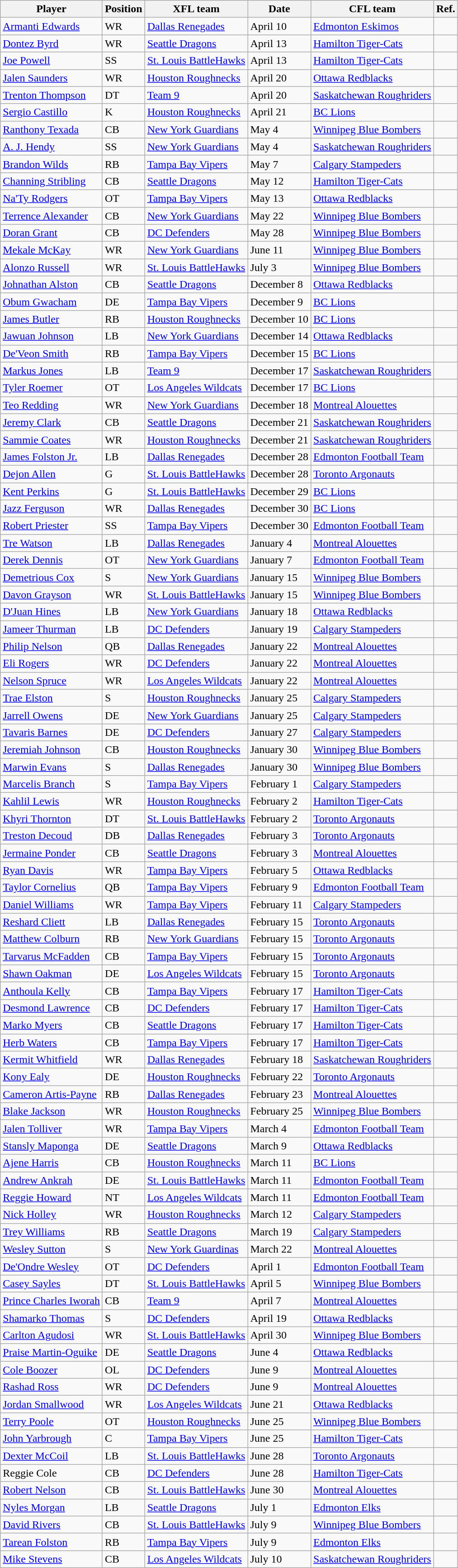<table class="wikitable sortable">
<tr>
<th>Player</th>
<th>Position</th>
<th>XFL team</th>
<th>Date</th>
<th>CFL team</th>
<th class=unsortable>Ref.</th>
</tr>
<tr>
<td><a href='#'>Armanti Edwards</a></td>
<td>WR</td>
<td><a href='#'>Dallas Renegades</a></td>
<td>April 10</td>
<td><a href='#'>Edmonton Eskimos</a></td>
<td></td>
</tr>
<tr>
<td><a href='#'>Dontez Byrd</a></td>
<td>WR</td>
<td><a href='#'>Seattle Dragons</a></td>
<td>April 13</td>
<td><a href='#'>Hamilton Tiger-Cats</a></td>
<td></td>
</tr>
<tr>
<td><a href='#'>Joe Powell</a></td>
<td>SS</td>
<td><a href='#'>St. Louis BattleHawks</a></td>
<td>April 13</td>
<td><a href='#'>Hamilton Tiger-Cats</a></td>
<td></td>
</tr>
<tr>
<td><a href='#'>Jalen Saunders</a></td>
<td>WR</td>
<td><a href='#'>Houston Roughnecks</a></td>
<td>April 20</td>
<td><a href='#'>Ottawa Redblacks</a></td>
<td></td>
</tr>
<tr>
<td><a href='#'>Trenton Thompson</a></td>
<td>DT</td>
<td><a href='#'>Team 9</a></td>
<td>April 20</td>
<td><a href='#'>Saskatchewan Roughriders</a></td>
<td></td>
</tr>
<tr>
<td><a href='#'>Sergio Castillo</a></td>
<td>K</td>
<td><a href='#'>Houston Roughnecks</a></td>
<td>April 21</td>
<td><a href='#'>BC Lions</a></td>
<td></td>
</tr>
<tr>
<td><a href='#'>Ranthony Texada</a></td>
<td>CB</td>
<td><a href='#'>New York Guardians</a></td>
<td>May 4</td>
<td><a href='#'>Winnipeg Blue Bombers</a></td>
<td></td>
</tr>
<tr>
<td><a href='#'>A. J. Hendy</a></td>
<td>SS</td>
<td><a href='#'>New York Guardians</a></td>
<td>May 4</td>
<td><a href='#'>Saskatchewan Roughriders</a></td>
<td></td>
</tr>
<tr>
<td><a href='#'>Brandon Wilds</a></td>
<td>RB</td>
<td><a href='#'>Tampa Bay Vipers</a></td>
<td>May 7</td>
<td><a href='#'>Calgary Stampeders</a></td>
<td></td>
</tr>
<tr>
<td><a href='#'>Channing Stribling</a></td>
<td>CB</td>
<td><a href='#'>Seattle Dragons</a></td>
<td>May 12</td>
<td><a href='#'>Hamilton Tiger-Cats</a></td>
<td></td>
</tr>
<tr>
<td><a href='#'>Na'Ty Rodgers</a></td>
<td>OT</td>
<td><a href='#'>Tampa Bay Vipers</a></td>
<td>May 13</td>
<td><a href='#'>Ottawa Redblacks</a></td>
<td></td>
</tr>
<tr>
<td><a href='#'>Terrence Alexander</a></td>
<td>CB</td>
<td><a href='#'>New York Guardians</a></td>
<td>May 22</td>
<td><a href='#'>Winnipeg Blue Bombers</a></td>
<td></td>
</tr>
<tr>
<td><a href='#'>Doran Grant</a></td>
<td>CB</td>
<td><a href='#'>DC Defenders</a></td>
<td>May 28</td>
<td><a href='#'>Winnipeg Blue Bombers</a></td>
<td></td>
</tr>
<tr>
<td><a href='#'>Mekale McKay</a></td>
<td>WR</td>
<td><a href='#'>New York Guardians</a></td>
<td>June 11</td>
<td><a href='#'>Winnipeg Blue Bombers</a></td>
<td></td>
</tr>
<tr>
<td><a href='#'>Alonzo Russell</a></td>
<td>WR</td>
<td><a href='#'>St. Louis BattleHawks</a></td>
<td>July 3</td>
<td><a href='#'>Winnipeg Blue Bombers</a></td>
<td></td>
</tr>
<tr>
<td><a href='#'>Johnathan Alston</a></td>
<td>CB</td>
<td><a href='#'>Seattle Dragons</a></td>
<td>December 8</td>
<td><a href='#'>Ottawa Redblacks</a></td>
<td></td>
</tr>
<tr>
<td><a href='#'>Obum Gwacham</a></td>
<td>DE</td>
<td><a href='#'>Tampa Bay Vipers</a></td>
<td>December 9</td>
<td><a href='#'>BC Lions</a></td>
<td></td>
</tr>
<tr>
<td><a href='#'>James Butler</a></td>
<td>RB</td>
<td><a href='#'>Houston Roughnecks</a></td>
<td>December 10</td>
<td><a href='#'>BC Lions</a></td>
<td></td>
</tr>
<tr>
<td><a href='#'>Jawuan Johnson</a></td>
<td>LB</td>
<td><a href='#'>New York Guardians</a></td>
<td>December 14</td>
<td><a href='#'>Ottawa Redblacks</a></td>
<td></td>
</tr>
<tr>
<td><a href='#'>De'Veon Smith</a></td>
<td>RB</td>
<td><a href='#'>Tampa Bay Vipers</a></td>
<td>December 15</td>
<td><a href='#'>BC Lions</a></td>
<td></td>
</tr>
<tr>
<td><a href='#'>Markus Jones</a></td>
<td>LB</td>
<td><a href='#'>Team 9</a></td>
<td>December 17</td>
<td><a href='#'>Saskatchewan Roughriders</a></td>
<td></td>
</tr>
<tr>
<td><a href='#'>Tyler Roemer</a></td>
<td>OT</td>
<td><a href='#'>Los Angeles Wildcats</a></td>
<td>December 17</td>
<td><a href='#'>BC Lions</a></td>
<td></td>
</tr>
<tr>
<td><a href='#'>Teo Redding</a></td>
<td>WR</td>
<td><a href='#'>New York Guardians</a></td>
<td>December 18</td>
<td><a href='#'>Montreal Alouettes</a></td>
<td></td>
</tr>
<tr>
<td><a href='#'>Jeremy Clark</a></td>
<td>CB</td>
<td><a href='#'>Seattle Dragons</a></td>
<td>December 21</td>
<td><a href='#'>Saskatchewan Roughriders</a></td>
<td></td>
</tr>
<tr>
<td><a href='#'>Sammie Coates</a></td>
<td>WR</td>
<td><a href='#'>Houston Roughnecks</a></td>
<td>December 21</td>
<td><a href='#'>Saskatchewan Roughriders</a></td>
<td></td>
</tr>
<tr>
<td><a href='#'>James Folston Jr.</a></td>
<td>LB</td>
<td><a href='#'>Dallas Renegades</a></td>
<td>December 28</td>
<td><a href='#'>Edmonton Football Team</a></td>
<td></td>
</tr>
<tr>
<td><a href='#'>Dejon Allen</a></td>
<td>G</td>
<td><a href='#'>St. Louis BattleHawks</a></td>
<td>December 28</td>
<td><a href='#'>Toronto Argonauts</a></td>
<td></td>
</tr>
<tr>
<td><a href='#'>Kent Perkins</a></td>
<td>G</td>
<td><a href='#'>St. Louis BattleHawks</a></td>
<td>December 29</td>
<td><a href='#'>BC Lions</a></td>
<td></td>
</tr>
<tr>
<td><a href='#'>Jazz Ferguson</a></td>
<td>WR</td>
<td><a href='#'>Dallas Renegades</a></td>
<td>December 30</td>
<td><a href='#'>BC Lions</a></td>
<td></td>
</tr>
<tr>
<td><a href='#'>Robert Priester</a></td>
<td>SS</td>
<td><a href='#'>Tampa Bay Vipers</a></td>
<td>December 30</td>
<td><a href='#'>Edmonton Football Team</a></td>
<td></td>
</tr>
<tr>
<td><a href='#'>Tre Watson</a></td>
<td>LB</td>
<td><a href='#'>Dallas Renegades</a></td>
<td>January 4</td>
<td><a href='#'>Montreal Alouettes</a></td>
<td></td>
</tr>
<tr>
<td><a href='#'>Derek Dennis</a></td>
<td>OT</td>
<td><a href='#'>New York Guardians</a></td>
<td>January 7</td>
<td><a href='#'>Edmonton Football Team</a></td>
<td></td>
</tr>
<tr>
<td><a href='#'>Demetrious Cox</a></td>
<td>S</td>
<td><a href='#'>New York Guardians</a></td>
<td>January 15</td>
<td><a href='#'>Winnipeg Blue Bombers</a></td>
<td></td>
</tr>
<tr>
<td><a href='#'>Davon Grayson</a></td>
<td>WR</td>
<td><a href='#'>St. Louis BattleHawks</a></td>
<td>January 15</td>
<td><a href='#'>Winnipeg Blue Bombers</a></td>
<td></td>
</tr>
<tr>
<td><a href='#'>D'Juan Hines</a></td>
<td>LB</td>
<td><a href='#'>New York Guardians</a></td>
<td>January 18</td>
<td><a href='#'>Ottawa Redblacks</a></td>
<td></td>
</tr>
<tr>
<td><a href='#'>Jameer Thurman</a></td>
<td>LB</td>
<td><a href='#'>DC Defenders</a></td>
<td>January 19</td>
<td><a href='#'>Calgary Stampeders</a></td>
<td></td>
</tr>
<tr>
<td><a href='#'>Philip Nelson</a></td>
<td>QB</td>
<td><a href='#'>Dallas Renegades</a></td>
<td>January 22</td>
<td><a href='#'>Montreal Alouettes</a></td>
<td></td>
</tr>
<tr>
<td><a href='#'>Eli Rogers</a></td>
<td>WR</td>
<td><a href='#'>DC Defenders</a></td>
<td>January 22</td>
<td><a href='#'>Montreal Alouettes</a></td>
<td></td>
</tr>
<tr>
<td><a href='#'>Nelson Spruce</a></td>
<td>WR</td>
<td><a href='#'>Los Angeles Wildcats</a></td>
<td>January 22</td>
<td><a href='#'>Montreal Alouettes</a></td>
<td></td>
</tr>
<tr>
<td><a href='#'>Trae Elston</a></td>
<td>S</td>
<td><a href='#'>Houston Roughnecks</a></td>
<td>January 25</td>
<td><a href='#'>Calgary Stampeders</a></td>
<td></td>
</tr>
<tr>
<td><a href='#'>Jarrell Owens</a></td>
<td>DE</td>
<td><a href='#'>New York Guardians</a></td>
<td>January 25</td>
<td><a href='#'>Calgary Stampeders</a></td>
<td></td>
</tr>
<tr>
<td><a href='#'>Tavaris Barnes</a></td>
<td>DE</td>
<td><a href='#'>DC Defenders</a></td>
<td>January 27</td>
<td><a href='#'>Calgary Stampeders</a></td>
<td></td>
</tr>
<tr>
<td><a href='#'>Jeremiah Johnson</a></td>
<td>CB</td>
<td><a href='#'>Houston Roughnecks</a></td>
<td>January 30</td>
<td><a href='#'>Winnipeg Blue Bombers</a></td>
<td></td>
</tr>
<tr>
<td><a href='#'>Marwin Evans</a></td>
<td>S</td>
<td><a href='#'>Dallas Renegades</a></td>
<td>January 30</td>
<td><a href='#'>Winnipeg Blue Bombers</a></td>
<td></td>
</tr>
<tr>
<td><a href='#'>Marcelis Branch</a></td>
<td>S</td>
<td><a href='#'>Tampa Bay Vipers</a></td>
<td>February 1</td>
<td><a href='#'>Calgary Stampeders</a></td>
<td></td>
</tr>
<tr>
<td><a href='#'>Kahlil Lewis</a></td>
<td>WR</td>
<td><a href='#'>Houston Roughnecks</a></td>
<td>February 2</td>
<td><a href='#'>Hamilton Tiger-Cats</a></td>
<td></td>
</tr>
<tr>
<td><a href='#'>Khyri Thornton</a></td>
<td>DT</td>
<td><a href='#'>St. Louis BattleHawks</a></td>
<td>February 2</td>
<td><a href='#'>Toronto Argonauts</a></td>
<td></td>
</tr>
<tr>
<td><a href='#'>Treston Decoud</a></td>
<td>DB</td>
<td><a href='#'>Dallas Renegades</a></td>
<td>February 3</td>
<td><a href='#'>Toronto Argonauts</a></td>
<td></td>
</tr>
<tr>
<td><a href='#'>Jermaine Ponder</a></td>
<td>CB</td>
<td><a href='#'>Seattle Dragons</a></td>
<td>February 3</td>
<td><a href='#'>Montreal Alouettes</a></td>
<td></td>
</tr>
<tr>
<td><a href='#'>Ryan Davis</a></td>
<td>WR</td>
<td><a href='#'>Tampa Bay Vipers</a></td>
<td>February 5</td>
<td><a href='#'>Ottawa Redblacks</a></td>
<td></td>
</tr>
<tr>
<td><a href='#'>Taylor Cornelius</a></td>
<td>QB</td>
<td><a href='#'>Tampa Bay Vipers</a></td>
<td>February 9</td>
<td><a href='#'>Edmonton Football Team</a></td>
<td></td>
</tr>
<tr>
<td><a href='#'>Daniel Williams</a></td>
<td>WR</td>
<td><a href='#'>Tampa Bay Vipers</a></td>
<td>February 11</td>
<td><a href='#'>Calgary Stampeders</a></td>
<td></td>
</tr>
<tr>
<td><a href='#'>Reshard Cliett</a></td>
<td>LB</td>
<td><a href='#'>Dallas Renegades</a></td>
<td>February 15</td>
<td><a href='#'>Toronto Argonauts</a></td>
<td></td>
</tr>
<tr>
<td><a href='#'>Matthew Colburn</a></td>
<td>RB</td>
<td><a href='#'>New York Guardians</a></td>
<td>February 15</td>
<td><a href='#'>Toronto Argonauts</a></td>
<td></td>
</tr>
<tr>
<td><a href='#'>Tarvarus McFadden</a></td>
<td>CB</td>
<td><a href='#'>Tampa Bay Vipers</a></td>
<td>February 15</td>
<td><a href='#'>Toronto Argonauts</a></td>
<td></td>
</tr>
<tr>
<td><a href='#'>Shawn Oakman</a></td>
<td>DE</td>
<td><a href='#'>Los Angeles Wildcats</a></td>
<td>February 15</td>
<td><a href='#'>Toronto Argonauts</a></td>
<td></td>
</tr>
<tr>
<td><a href='#'>Anthoula Kelly</a></td>
<td>CB</td>
<td><a href='#'>Tampa Bay Vipers</a></td>
<td>February 17</td>
<td><a href='#'>Hamilton Tiger-Cats</a></td>
<td></td>
</tr>
<tr>
<td><a href='#'>Desmond Lawrence</a></td>
<td>CB</td>
<td><a href='#'>DC Defenders</a></td>
<td>February 17</td>
<td><a href='#'>Hamilton Tiger-Cats</a></td>
<td></td>
</tr>
<tr>
<td><a href='#'>Marko Myers</a></td>
<td>CB</td>
<td><a href='#'>Seattle Dragons</a></td>
<td>February 17</td>
<td><a href='#'>Hamilton Tiger-Cats</a></td>
<td></td>
</tr>
<tr>
<td><a href='#'>Herb Waters</a></td>
<td>CB</td>
<td><a href='#'>Tampa Bay Vipers</a></td>
<td>February 17</td>
<td><a href='#'>Hamilton Tiger-Cats</a></td>
<td></td>
</tr>
<tr>
<td><a href='#'>Kermit Whitfield</a></td>
<td>WR</td>
<td><a href='#'>Dallas Renegades</a></td>
<td>February 18</td>
<td><a href='#'>Saskatchewan Roughriders</a></td>
<td></td>
</tr>
<tr>
<td><a href='#'>Kony Ealy</a></td>
<td>DE</td>
<td><a href='#'>Houston Roughnecks</a></td>
<td>February 22</td>
<td><a href='#'>Toronto Argonauts</a></td>
<td></td>
</tr>
<tr>
<td><a href='#'>Cameron Artis-Payne</a></td>
<td>RB</td>
<td><a href='#'>Dallas Renegades</a></td>
<td>February 23</td>
<td><a href='#'>Montreal Alouettes</a></td>
<td></td>
</tr>
<tr>
<td><a href='#'>Blake Jackson</a></td>
<td>WR</td>
<td><a href='#'>Houston Roughnecks</a></td>
<td>February 25</td>
<td><a href='#'>Winnipeg Blue Bombers</a></td>
<td></td>
</tr>
<tr>
<td><a href='#'>Jalen Tolliver</a></td>
<td>WR</td>
<td><a href='#'>Tampa Bay Vipers</a></td>
<td>March 4</td>
<td><a href='#'>Edmonton Football Team</a></td>
<td></td>
</tr>
<tr>
<td><a href='#'>Stansly Maponga</a></td>
<td>DE</td>
<td><a href='#'>Seattle Dragons</a></td>
<td>March 9</td>
<td><a href='#'>Ottawa Redblacks</a></td>
<td></td>
</tr>
<tr>
<td><a href='#'>Ajene Harris</a></td>
<td>CB</td>
<td><a href='#'>Houston Roughnecks</a></td>
<td>March 11</td>
<td><a href='#'>BC Lions</a></td>
<td></td>
</tr>
<tr>
<td><a href='#'>Andrew Ankrah</a></td>
<td>DE</td>
<td><a href='#'>St. Louis BattleHawks</a></td>
<td>March 11</td>
<td><a href='#'>Edmonton Football Team</a></td>
<td></td>
</tr>
<tr>
<td><a href='#'>Reggie Howard</a></td>
<td>NT</td>
<td><a href='#'>Los Angeles Wildcats</a></td>
<td>March 11</td>
<td><a href='#'>Edmonton Football Team</a></td>
<td></td>
</tr>
<tr>
<td><a href='#'>Nick Holley</a></td>
<td>WR</td>
<td><a href='#'>Houston Roughnecks</a></td>
<td>March 12</td>
<td><a href='#'>Calgary Stampeders</a></td>
<td></td>
</tr>
<tr>
<td><a href='#'>Trey Williams</a></td>
<td>RB</td>
<td><a href='#'>Seattle Dragons</a></td>
<td>March 19</td>
<td><a href='#'>Calgary Stampeders</a></td>
<td></td>
</tr>
<tr>
<td><a href='#'>Wesley Sutton</a></td>
<td>S</td>
<td><a href='#'>New York Guardinas</a></td>
<td>March 22</td>
<td><a href='#'>Montreal Alouettes</a></td>
<td></td>
</tr>
<tr>
<td><a href='#'>De'Ondre Wesley</a></td>
<td>OT</td>
<td><a href='#'>DC Defenders</a></td>
<td>April 1</td>
<td><a href='#'>Edmonton Football Team</a></td>
<td></td>
</tr>
<tr>
<td><a href='#'>Casey Sayles</a></td>
<td>DT</td>
<td><a href='#'>St. Louis BattleHawks</a></td>
<td>April 5</td>
<td><a href='#'>Winnipeg Blue Bombers</a></td>
<td></td>
</tr>
<tr>
<td><a href='#'>Prince Charles Iworah</a></td>
<td>CB</td>
<td><a href='#'>Team 9</a></td>
<td>April 7</td>
<td><a href='#'>Montreal Alouettes</a></td>
<td></td>
</tr>
<tr>
<td><a href='#'>Shamarko Thomas</a></td>
<td>S</td>
<td><a href='#'>DC Defenders</a></td>
<td>April 19</td>
<td><a href='#'>Ottawa Redblacks</a></td>
<td></td>
</tr>
<tr>
<td><a href='#'>Carlton Agudosi</a></td>
<td>WR</td>
<td><a href='#'>St. Louis BattleHawks</a></td>
<td>April 30</td>
<td><a href='#'>Winnipeg Blue Bombers</a></td>
<td></td>
</tr>
<tr>
<td><a href='#'>Praise Martin-Oguike</a></td>
<td>DE</td>
<td><a href='#'>Seattle Dragons</a></td>
<td>June 4</td>
<td><a href='#'>Ottawa Redblacks</a></td>
<td></td>
</tr>
<tr>
<td><a href='#'>Cole Boozer</a></td>
<td>OL</td>
<td><a href='#'>DC Defenders</a></td>
<td>June 9</td>
<td><a href='#'>Montreal Alouettes</a></td>
<td></td>
</tr>
<tr>
<td><a href='#'>Rashad Ross</a></td>
<td>WR</td>
<td><a href='#'>DC Defenders</a></td>
<td>June 9</td>
<td><a href='#'>Montreal Alouettes</a></td>
<td></td>
</tr>
<tr>
<td><a href='#'>Jordan Smallwood</a></td>
<td>WR</td>
<td><a href='#'>Los Angeles Wildcats</a></td>
<td>June 21</td>
<td><a href='#'>Ottawa Redblacks</a></td>
<td></td>
</tr>
<tr>
<td><a href='#'>Terry Poole</a></td>
<td>OT</td>
<td><a href='#'>Houston Roughnecks</a></td>
<td>June 25</td>
<td><a href='#'>Winnipeg Blue Bombers</a></td>
<td></td>
</tr>
<tr>
<td><a href='#'>John Yarbrough</a></td>
<td>C</td>
<td><a href='#'>Tampa Bay Vipers</a></td>
<td>June 25</td>
<td><a href='#'>Hamilton Tiger-Cats</a></td>
<td></td>
</tr>
<tr>
<td><a href='#'>Dexter McCoil</a></td>
<td>LB</td>
<td><a href='#'>St. Louis BattleHawks</a></td>
<td>June 28</td>
<td><a href='#'>Toronto Argonauts</a></td>
<td></td>
</tr>
<tr>
<td>Reggie Cole</td>
<td>CB</td>
<td><a href='#'>DC Defenders</a></td>
<td>June 28</td>
<td><a href='#'>Hamilton Tiger-Cats</a></td>
<td></td>
</tr>
<tr>
<td><a href='#'>Robert Nelson</a></td>
<td>CB</td>
<td><a href='#'>St. Louis BattleHawks</a></td>
<td>June 30</td>
<td><a href='#'>Montreal Alouettes</a></td>
<td></td>
</tr>
<tr>
<td><a href='#'>Nyles Morgan</a></td>
<td>LB</td>
<td><a href='#'>Seattle Dragons</a></td>
<td>July 1</td>
<td><a href='#'>Edmonton Elks</a></td>
<td></td>
</tr>
<tr>
<td><a href='#'>David Rivers</a></td>
<td>CB</td>
<td><a href='#'>St. Louis BattleHawks</a></td>
<td>July 9</td>
<td><a href='#'>Winnipeg Blue Bombers</a></td>
<td></td>
</tr>
<tr>
<td><a href='#'>Tarean Folston</a></td>
<td>RB</td>
<td><a href='#'>Tampa Bay Vipers</a></td>
<td>July 9</td>
<td><a href='#'>Edmonton Elks</a></td>
<td></td>
</tr>
<tr>
<td><a href='#'>Mike Stevens</a></td>
<td>CB</td>
<td><a href='#'>Los Angeles Wildcats</a></td>
<td>July 10</td>
<td><a href='#'>Saskatchewan Roughriders</a></td>
<td></td>
</tr>
</table>
